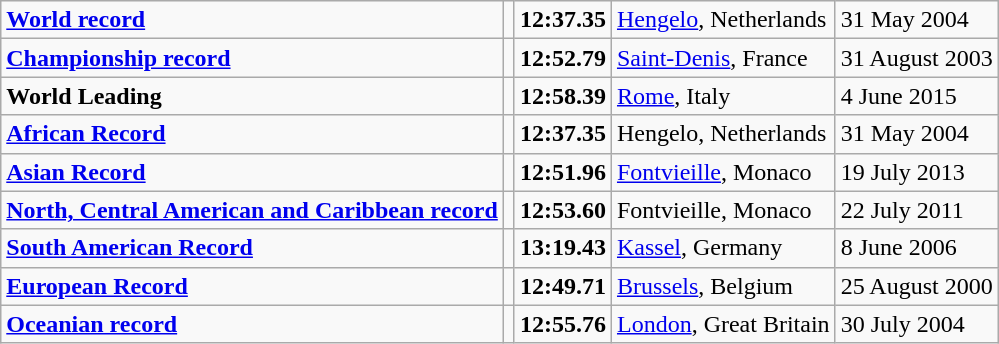<table class="wikitable">
<tr>
<td><strong><a href='#'>World record</a></strong></td>
<td></td>
<td><strong>12:37.35</strong></td>
<td><a href='#'>Hengelo</a>, Netherlands</td>
<td>31 May 2004</td>
</tr>
<tr>
<td><strong><a href='#'>Championship record</a></strong></td>
<td></td>
<td><strong>12:52.79</strong></td>
<td><a href='#'>Saint-Denis</a>, France</td>
<td>31 August 2003</td>
</tr>
<tr>
<td><strong>World Leading</strong></td>
<td></td>
<td><strong>12:58.39</strong></td>
<td><a href='#'>Rome</a>, Italy</td>
<td>4 June 2015</td>
</tr>
<tr>
<td><strong><a href='#'>African Record</a></strong></td>
<td></td>
<td><strong>12:37.35</strong></td>
<td>Hengelo, Netherlands</td>
<td>31 May 2004</td>
</tr>
<tr>
<td><strong><a href='#'>Asian Record</a></strong></td>
<td></td>
<td><strong>12:51.96</strong></td>
<td><a href='#'>Fontvieille</a>, Monaco</td>
<td>19 July 2013</td>
</tr>
<tr>
<td><strong><a href='#'>North, Central American and Caribbean record</a></strong></td>
<td></td>
<td><strong>12:53.60</strong></td>
<td>Fontvieille, Monaco</td>
<td>22 July 2011</td>
</tr>
<tr>
<td><strong><a href='#'>South American Record</a></strong></td>
<td></td>
<td><strong>13:19.43</strong></td>
<td><a href='#'>Kassel</a>, Germany</td>
<td>8 June 2006</td>
</tr>
<tr>
<td><strong><a href='#'>European Record</a></strong></td>
<td></td>
<td><strong>12:49.71</strong></td>
<td><a href='#'>Brussels</a>, Belgium</td>
<td>25 August 2000</td>
</tr>
<tr>
<td><strong><a href='#'>Oceanian record</a></strong></td>
<td></td>
<td><strong>12:55.76</strong></td>
<td><a href='#'>London</a>, Great Britain</td>
<td>30 July 2004</td>
</tr>
</table>
